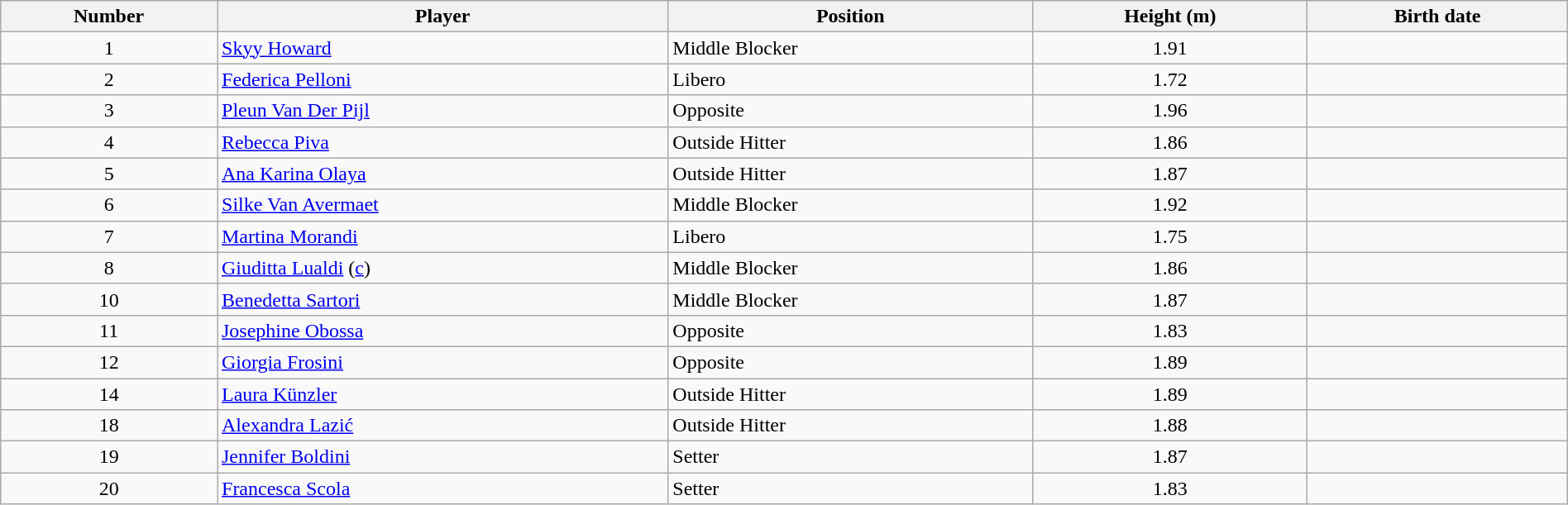<table class="wikitable" style="width:100%;">
<tr>
<th>Number</th>
<th>Player</th>
<th>Position</th>
<th>Height (m)</th>
<th>Birth date</th>
</tr>
<tr>
<td align=center>1</td>
<td> <a href='#'>Skyy Howard</a></td>
<td>Middle Blocker</td>
<td align=center>1.91</td>
<td></td>
</tr>
<tr>
<td align=center>2</td>
<td> <a href='#'>Federica Pelloni</a></td>
<td>Libero</td>
<td align=center>1.72</td>
<td></td>
</tr>
<tr>
<td align=center>3</td>
<td> <a href='#'>Pleun Van Der Pijl</a></td>
<td>Opposite</td>
<td align=center>1.96</td>
<td></td>
</tr>
<tr>
<td align=center>4</td>
<td> <a href='#'>Rebecca Piva</a></td>
<td>Outside Hitter</td>
<td align=center>1.86</td>
<td></td>
</tr>
<tr>
<td align=center>5</td>
<td> <a href='#'>Ana Karina Olaya</a></td>
<td>Outside Hitter</td>
<td align=center>1.87</td>
<td></td>
</tr>
<tr>
<td align=center>6</td>
<td> <a href='#'>Silke Van Avermaet</a></td>
<td>Middle Blocker</td>
<td align=center>1.92</td>
<td></td>
</tr>
<tr>
<td align=center>7</td>
<td> <a href='#'>Martina Morandi</a></td>
<td>Libero</td>
<td align=center>1.75</td>
<td></td>
</tr>
<tr>
<td align=center>8</td>
<td> <a href='#'>Giuditta Lualdi</a> (<a href='#'>c</a>)</td>
<td>Middle Blocker</td>
<td align=center>1.86</td>
<td></td>
</tr>
<tr>
<td align=center>10</td>
<td> <a href='#'>Benedetta Sartori</a></td>
<td>Middle Blocker</td>
<td align=center>1.87</td>
<td></td>
</tr>
<tr>
<td align=center>11</td>
<td> <a href='#'>Josephine Obossa</a></td>
<td>Opposite</td>
<td align=center>1.83</td>
<td></td>
</tr>
<tr>
<td align=center>12</td>
<td> <a href='#'>Giorgia Frosini</a></td>
<td>Opposite</td>
<td align=center>1.89</td>
<td></td>
</tr>
<tr>
<td align=center>14</td>
<td> <a href='#'>Laura Künzler</a></td>
<td>Outside Hitter</td>
<td align=center>1.89</td>
<td></td>
</tr>
<tr>
<td align=center>18</td>
<td> <a href='#'>Alexandra Lazić</a></td>
<td>Outside Hitter</td>
<td align=center>1.88</td>
<td></td>
</tr>
<tr>
<td align=center>19</td>
<td> <a href='#'>Jennifer Boldini</a></td>
<td>Setter</td>
<td align=center>1.87</td>
<td></td>
</tr>
<tr>
<td align=center>20</td>
<td> <a href='#'>Francesca Scola</a></td>
<td>Setter</td>
<td align=center>1.83</td>
<td></td>
</tr>
</table>
